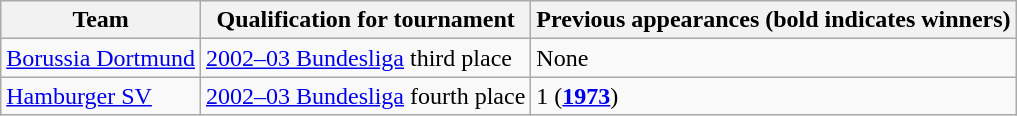<table class="wikitable">
<tr>
<th>Team</th>
<th>Qualification for tournament</th>
<th>Previous appearances (bold indicates winners)</th>
</tr>
<tr>
<td><a href='#'>Borussia Dortmund</a></td>
<td><a href='#'>2002–03 Bundesliga</a> third place</td>
<td>None</td>
</tr>
<tr>
<td><a href='#'>Hamburger SV</a></td>
<td><a href='#'>2002–03 Bundesliga</a> fourth place</td>
<td>1 (<strong><a href='#'>1973</a></strong>)</td>
</tr>
</table>
